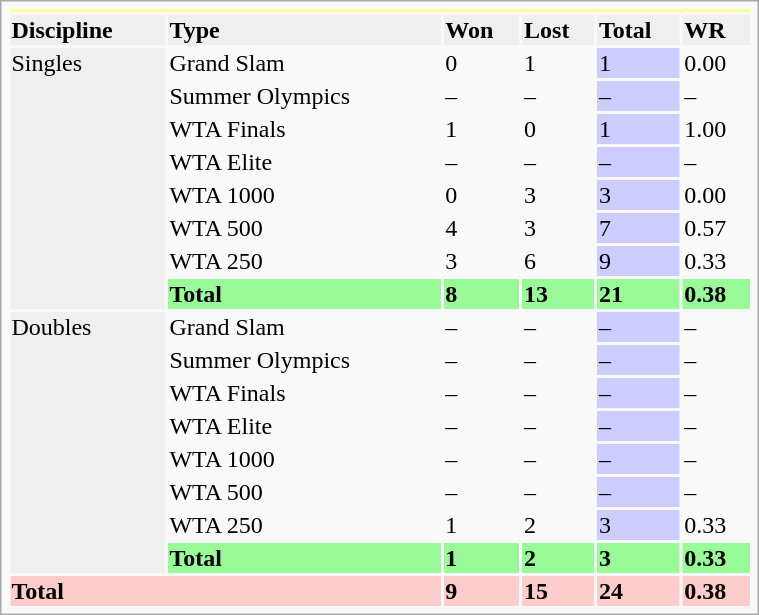<table class="infobox vcard vevent nowrap" width=40%>
<tr bgcolor=FFFF99>
<th colspan=6></th>
</tr>
<tr style=background:#efefef;font-weight:bold>
<td>Discipline</td>
<td>Type</td>
<td>Won</td>
<td>Lost</td>
<td>Total</td>
<td>WR</td>
</tr>
<tr>
<td rowspan="8" bgcolor=efefef>Singles</td>
<td>Grand Slam</td>
<td>0</td>
<td>1</td>
<td bgcolor=CCCCFF>1</td>
<td>0.00</td>
</tr>
<tr>
<td>Summer Olympics</td>
<td>–</td>
<td>–</td>
<td bgcolor=CCCCFF>–</td>
<td>–</td>
</tr>
<tr>
<td>WTA Finals</td>
<td>1</td>
<td>0</td>
<td bgcolor="CCCCFF">1</td>
<td>1.00</td>
</tr>
<tr>
<td>WTA Elite</td>
<td>–</td>
<td>–</td>
<td bgcolor="CCCCFF">–</td>
<td>–</td>
</tr>
<tr>
<td>WTA 1000</td>
<td>0</td>
<td>3</td>
<td bgcolor="CCCCFF">3</td>
<td>0.00</td>
</tr>
<tr>
<td>WTA 500</td>
<td>4</td>
<td>3</td>
<td bgcolor="CCCCFF">7</td>
<td>0.57</td>
</tr>
<tr>
<td>WTA 250</td>
<td>3</td>
<td>6</td>
<td bgcolor="CCCCFF">9</td>
<td>0.33</td>
</tr>
<tr style="background:#98FB98;font-weight:bold">
<td><strong>Total</strong></td>
<td>8</td>
<td>13</td>
<td>21</td>
<td>0.38</td>
</tr>
<tr>
<td rowspan="8" bgcolor=efefef>Doubles</td>
<td>Grand Slam</td>
<td>–</td>
<td>–</td>
<td bgcolor="CCCCFF">–</td>
<td>–</td>
</tr>
<tr>
<td>Summer Olympics</td>
<td>–</td>
<td>–</td>
<td bgcolor="CCCCFF">–</td>
<td>–</td>
</tr>
<tr>
<td>WTA Finals</td>
<td>–</td>
<td>–</td>
<td bgcolor="CCCCFF">–</td>
<td>–</td>
</tr>
<tr>
<td>WTA Elite</td>
<td>–</td>
<td>–</td>
<td bgcolor="CCCCFF">–</td>
<td>–</td>
</tr>
<tr>
<td>WTA 1000</td>
<td>–</td>
<td>–</td>
<td bgcolor="CCCCFF">–</td>
<td>–</td>
</tr>
<tr>
<td>WTA 500</td>
<td>–</td>
<td>–</td>
<td bgcolor="CCCCFF">–</td>
<td>–</td>
</tr>
<tr>
<td>WTA 250</td>
<td>1</td>
<td>2</td>
<td bgcolor="CCCCFF">3</td>
<td>0.33</td>
</tr>
<tr style="background:#98FB98;font-weight:bold">
<td>Total</td>
<td>1</td>
<td>2</td>
<td>3</td>
<td>0.33</td>
</tr>
<tr style="background:#FCC;font-weight:bold">
<td colspan="2">Total</td>
<td>9</td>
<td>15</td>
<td>24</td>
<td>0.38</td>
</tr>
</table>
